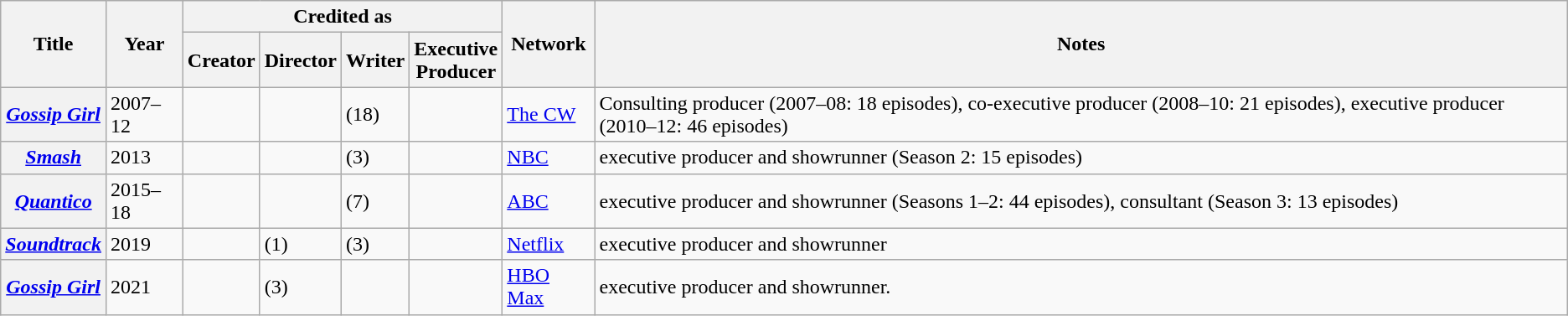<table class="wikitable plainrowheaders sortable">
<tr>
<th rowspan="2" scope="col">Title</th>
<th rowspan="2" scope="col">Year</th>
<th colspan="4" scope="col">Credited as</th>
<th rowspan="2" scope="col">Network</th>
<th rowspan="2" scope="col" class="unsortable">Notes</th>
</tr>
<tr>
<th>Creator</th>
<th>Director</th>
<th>Writer</th>
<th>Executive<br>Producer</th>
</tr>
<tr>
<th scope=row><em><a href='#'>Gossip Girl</a></em></th>
<td>2007–12</td>
<td></td>
<td></td>
<td> (18)</td>
<td></td>
<td><a href='#'>The CW</a></td>
<td>Consulting producer (2007–08: 18 episodes), co-executive producer (2008–10: 21 episodes), executive producer (2010–12: 46 episodes)</td>
</tr>
<tr>
<th scope=row><em><a href='#'>Smash</a></em></th>
<td>2013</td>
<td></td>
<td></td>
<td> (3)</td>
<td></td>
<td><a href='#'>NBC</a></td>
<td>executive producer and showrunner (Season 2: 15 episodes)</td>
</tr>
<tr>
<th scope=row><em><a href='#'>Quantico</a></em></th>
<td>2015–18</td>
<td></td>
<td></td>
<td> (7)</td>
<td></td>
<td><a href='#'>ABC</a></td>
<td>executive producer and showrunner (Seasons 1–2: 44 episodes), consultant (Season 3: 13 episodes)</td>
</tr>
<tr>
<th scope=row><em><a href='#'>Soundtrack</a></em></th>
<td>2019</td>
<td></td>
<td> (1)</td>
<td> (3)</td>
<td></td>
<td><a href='#'>Netflix</a></td>
<td>executive producer and showrunner</td>
</tr>
<tr>
<th scope=row><em><a href='#'>Gossip Girl</a></em></th>
<td>2021</td>
<td></td>
<td> (3)</td>
<td></td>
<td></td>
<td><a href='#'>HBO Max</a></td>
<td>executive producer and showrunner.</td>
</tr>
</table>
